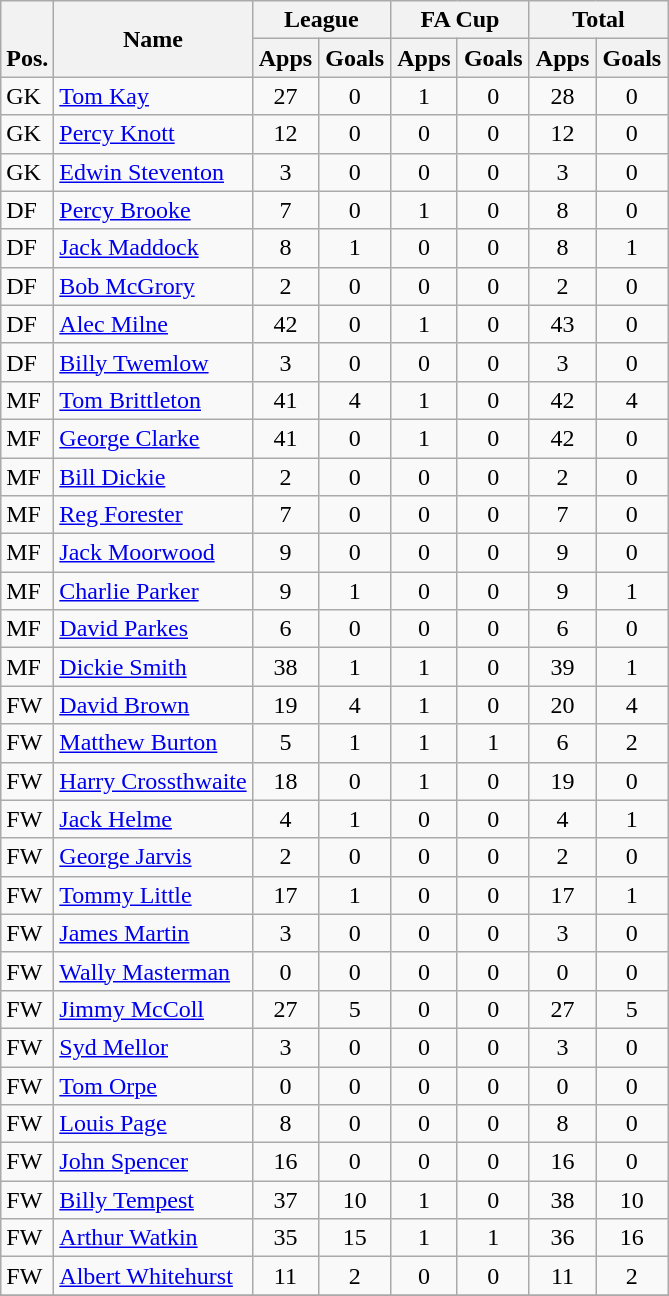<table class="wikitable" style="text-align:center">
<tr>
<th rowspan="2" valign="bottom">Pos.</th>
<th rowspan="2">Name</th>
<th colspan="2" width="85">League</th>
<th colspan="2" width="85">FA Cup</th>
<th colspan="2" width="85">Total</th>
</tr>
<tr>
<th>Apps</th>
<th>Goals</th>
<th>Apps</th>
<th>Goals</th>
<th>Apps</th>
<th>Goals</th>
</tr>
<tr>
<td align="left">GK</td>
<td align="left"> <a href='#'>Tom Kay</a></td>
<td>27</td>
<td>0</td>
<td>1</td>
<td>0</td>
<td>28</td>
<td>0</td>
</tr>
<tr>
<td align="left">GK</td>
<td align="left"> <a href='#'>Percy Knott</a></td>
<td>12</td>
<td>0</td>
<td>0</td>
<td>0</td>
<td>12</td>
<td>0</td>
</tr>
<tr>
<td align="left">GK</td>
<td align="left"> <a href='#'>Edwin Steventon</a></td>
<td>3</td>
<td>0</td>
<td>0</td>
<td>0</td>
<td>3</td>
<td>0</td>
</tr>
<tr>
<td align="left">DF</td>
<td align="left"> <a href='#'>Percy Brooke</a></td>
<td>7</td>
<td>0</td>
<td>1</td>
<td>0</td>
<td>8</td>
<td>0</td>
</tr>
<tr>
<td align="left">DF</td>
<td align="left"> <a href='#'>Jack Maddock</a></td>
<td>8</td>
<td>1</td>
<td>0</td>
<td>0</td>
<td>8</td>
<td>1</td>
</tr>
<tr>
<td align="left">DF</td>
<td align="left"> <a href='#'>Bob McGrory</a></td>
<td>2</td>
<td>0</td>
<td>0</td>
<td>0</td>
<td>2</td>
<td>0</td>
</tr>
<tr>
<td align="left">DF</td>
<td align="left"> <a href='#'>Alec Milne</a></td>
<td>42</td>
<td>0</td>
<td>1</td>
<td>0</td>
<td>43</td>
<td>0</td>
</tr>
<tr>
<td align="left">DF</td>
<td align="left"> <a href='#'>Billy Twemlow</a></td>
<td>3</td>
<td>0</td>
<td>0</td>
<td>0</td>
<td>3</td>
<td>0</td>
</tr>
<tr>
<td align="left">MF</td>
<td align="left"> <a href='#'>Tom Brittleton</a></td>
<td>41</td>
<td>4</td>
<td>1</td>
<td>0</td>
<td>42</td>
<td>4</td>
</tr>
<tr>
<td align="left">MF</td>
<td align="left"> <a href='#'>George Clarke</a></td>
<td>41</td>
<td>0</td>
<td>1</td>
<td>0</td>
<td>42</td>
<td>0</td>
</tr>
<tr>
<td align="left">MF</td>
<td align="left"> <a href='#'>Bill Dickie</a></td>
<td>2</td>
<td>0</td>
<td>0</td>
<td>0</td>
<td>2</td>
<td>0</td>
</tr>
<tr>
<td align="left">MF</td>
<td align="left"> <a href='#'>Reg Forester</a></td>
<td>7</td>
<td>0</td>
<td>0</td>
<td>0</td>
<td>7</td>
<td>0</td>
</tr>
<tr>
<td align="left">MF</td>
<td align="left"> <a href='#'>Jack Moorwood</a></td>
<td>9</td>
<td>0</td>
<td>0</td>
<td>0</td>
<td>9</td>
<td>0</td>
</tr>
<tr>
<td align="left">MF</td>
<td align="left"> <a href='#'>Charlie Parker</a></td>
<td>9</td>
<td>1</td>
<td>0</td>
<td>0</td>
<td>9</td>
<td>1</td>
</tr>
<tr>
<td align="left">MF</td>
<td align="left"> <a href='#'>David Parkes</a></td>
<td>6</td>
<td>0</td>
<td>0</td>
<td>0</td>
<td>6</td>
<td>0</td>
</tr>
<tr>
<td align="left">MF</td>
<td align="left"> <a href='#'>Dickie Smith</a></td>
<td>38</td>
<td>1</td>
<td>1</td>
<td>0</td>
<td>39</td>
<td>1</td>
</tr>
<tr>
<td align="left">FW</td>
<td align="left"> <a href='#'>David Brown</a></td>
<td>19</td>
<td>4</td>
<td>1</td>
<td>0</td>
<td>20</td>
<td>4</td>
</tr>
<tr>
<td align="left">FW</td>
<td align="left"> <a href='#'>Matthew Burton</a></td>
<td>5</td>
<td>1</td>
<td>1</td>
<td>1</td>
<td>6</td>
<td>2</td>
</tr>
<tr>
<td align="left">FW</td>
<td align="left"> <a href='#'>Harry Crossthwaite</a></td>
<td>18</td>
<td>0</td>
<td>1</td>
<td>0</td>
<td>19</td>
<td>0</td>
</tr>
<tr>
<td align="left">FW</td>
<td align="left"> <a href='#'>Jack Helme</a></td>
<td>4</td>
<td>1</td>
<td>0</td>
<td>0</td>
<td>4</td>
<td>1</td>
</tr>
<tr>
<td align="left">FW</td>
<td align="left"> <a href='#'>George Jarvis</a></td>
<td>2</td>
<td>0</td>
<td>0</td>
<td>0</td>
<td>2</td>
<td>0</td>
</tr>
<tr>
<td align="left">FW</td>
<td align="left"> <a href='#'>Tommy Little</a></td>
<td>17</td>
<td>1</td>
<td>0</td>
<td>0</td>
<td>17</td>
<td>1</td>
</tr>
<tr>
<td align="left">FW</td>
<td align="left"> <a href='#'>James Martin</a></td>
<td>3</td>
<td>0</td>
<td>0</td>
<td>0</td>
<td>3</td>
<td>0</td>
</tr>
<tr>
<td align="left">FW</td>
<td align="left"> <a href='#'>Wally Masterman</a></td>
<td>0</td>
<td>0</td>
<td>0</td>
<td>0</td>
<td>0</td>
<td>0</td>
</tr>
<tr>
<td align="left">FW</td>
<td align="left"> <a href='#'>Jimmy McColl</a></td>
<td>27</td>
<td>5</td>
<td>0</td>
<td>0</td>
<td>27</td>
<td>5</td>
</tr>
<tr>
<td align="left">FW</td>
<td align="left"> <a href='#'>Syd Mellor</a></td>
<td>3</td>
<td>0</td>
<td>0</td>
<td>0</td>
<td>3</td>
<td>0</td>
</tr>
<tr>
<td align="left">FW</td>
<td align="left"> <a href='#'>Tom Orpe</a></td>
<td>0</td>
<td>0</td>
<td>0</td>
<td>0</td>
<td>0</td>
<td>0</td>
</tr>
<tr>
<td align="left">FW</td>
<td align="left"> <a href='#'>Louis Page</a></td>
<td>8</td>
<td>0</td>
<td>0</td>
<td>0</td>
<td>8</td>
<td>0</td>
</tr>
<tr>
<td align="left">FW</td>
<td align="left"> <a href='#'>John Spencer</a></td>
<td>16</td>
<td>0</td>
<td>0</td>
<td>0</td>
<td>16</td>
<td>0</td>
</tr>
<tr>
<td align="left">FW</td>
<td align="left"> <a href='#'>Billy Tempest</a></td>
<td>37</td>
<td>10</td>
<td>1</td>
<td>0</td>
<td>38</td>
<td>10</td>
</tr>
<tr>
<td align="left">FW</td>
<td align="left"> <a href='#'>Arthur Watkin</a></td>
<td>35</td>
<td>15</td>
<td>1</td>
<td>1</td>
<td>36</td>
<td>16</td>
</tr>
<tr>
<td align="left">FW</td>
<td align="left"> <a href='#'>Albert Whitehurst</a></td>
<td>11</td>
<td>2</td>
<td>0</td>
<td>0</td>
<td>11</td>
<td>2</td>
</tr>
<tr>
</tr>
</table>
